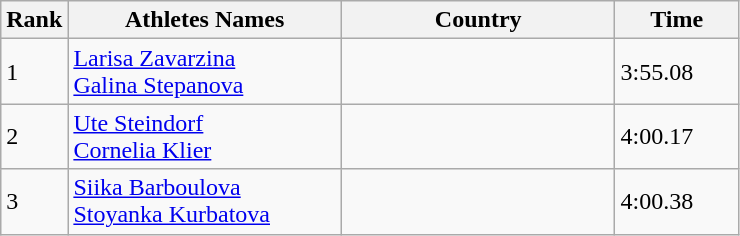<table class="wikitable">
<tr>
<th width=25>Rank</th>
<th width=175>Athletes Names</th>
<th width=175>Country</th>
<th width=75>Time</th>
</tr>
<tr>
<td>1</td>
<td><a href='#'>Larisa Zavarzina</a><br><a href='#'>Galina Stepanova</a></td>
<td></td>
<td>3:55.08</td>
</tr>
<tr>
<td>2</td>
<td><a href='#'>Ute Steindorf</a><br><a href='#'>Cornelia Klier</a></td>
<td></td>
<td>4:00.17</td>
</tr>
<tr>
<td>3</td>
<td><a href='#'>Siika Barboulova</a><br><a href='#'>Stoyanka Kurbatova</a></td>
<td></td>
<td>4:00.38</td>
</tr>
</table>
